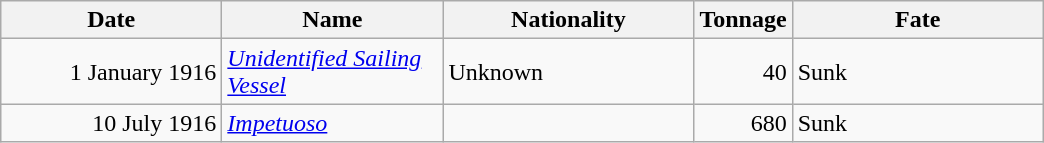<table class="wikitable sortable">
<tr>
<th width="140px">Date</th>
<th width="140px">Name</th>
<th width="160px">Nationality</th>
<th width="25px">Tonnage</th>
<th width="160px">Fate</th>
</tr>
<tr>
<td align="right">1 January 1916</td>
<td align="left"><a href='#'><em>Unidentified Sailing Vessel</em></a></td>
<td align="left">Unknown</td>
<td align="right">40</td>
<td align="left">Sunk</td>
</tr>
<tr>
<td align="right">10 July 1916</td>
<td align="left"><a href='#'><em>Impetuoso</em></a></td>
<td align="left"></td>
<td align="right">680</td>
<td align="left">Sunk</td>
</tr>
</table>
